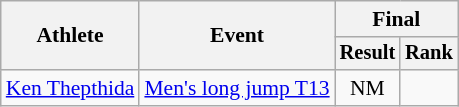<table class="wikitable" style="text-align: center; font-size:90%">
<tr>
<th rowspan="2">Athlete</th>
<th rowspan="2">Event</th>
<th colspan="2">Final</th>
</tr>
<tr style="font-size:95%">
<th>Result</th>
<th>Rank</th>
</tr>
<tr>
<td align=left><a href='#'>Ken Thepthida</a></td>
<td align=left><a href='#'>Men's long jump T13</a></td>
<td>NM</td>
<td></td>
</tr>
</table>
